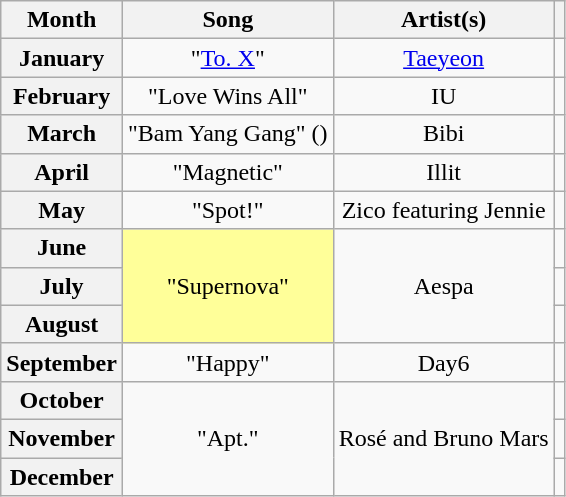<table class="wikitable sortable plainrowheaders" style="text-align:center">
<tr>
<th scope="col">Month</th>
<th scope="col">Song</th>
<th scope="col">Artist(s)</th>
<th scope="col" class="unsortable"></th>
</tr>
<tr>
<th scope="row">January</th>
<td>"<a href='#'>To. X</a>"</td>
<td><a href='#'>Taeyeon</a></td>
<td></td>
</tr>
<tr>
<th scope="row">February</th>
<td>"Love Wins All"</td>
<td>IU</td>
<td></td>
</tr>
<tr>
<th scope="row">March</th>
<td>"Bam Yang Gang" ()</td>
<td>Bibi</td>
<td></td>
</tr>
<tr>
<th scope="row">April</th>
<td>"Magnetic"</td>
<td>Illit</td>
<td></td>
</tr>
<tr>
<th scope="row">May</th>
<td>"Spot!"</td>
<td>Zico featuring Jennie</td>
<td></td>
</tr>
<tr>
<th scope="row">June</th>
<td bgcolor="#FFFF99" rowspan="3">"Supernova" </td>
<td rowspan="3">Aespa</td>
<td></td>
</tr>
<tr>
<th scope="row">July</th>
<td></td>
</tr>
<tr>
<th scope="row">August</th>
<td></td>
</tr>
<tr>
<th scope="row">September</th>
<td>"Happy"</td>
<td>Day6</td>
<td></td>
</tr>
<tr>
<th scope="row">October</th>
<td rowspan="3">"Apt."</td>
<td rowspan="3">Rosé and Bruno Mars</td>
<td></td>
</tr>
<tr>
<th scope="row">November</th>
<td></td>
</tr>
<tr>
<th scope="row">December</th>
<td></td>
</tr>
</table>
